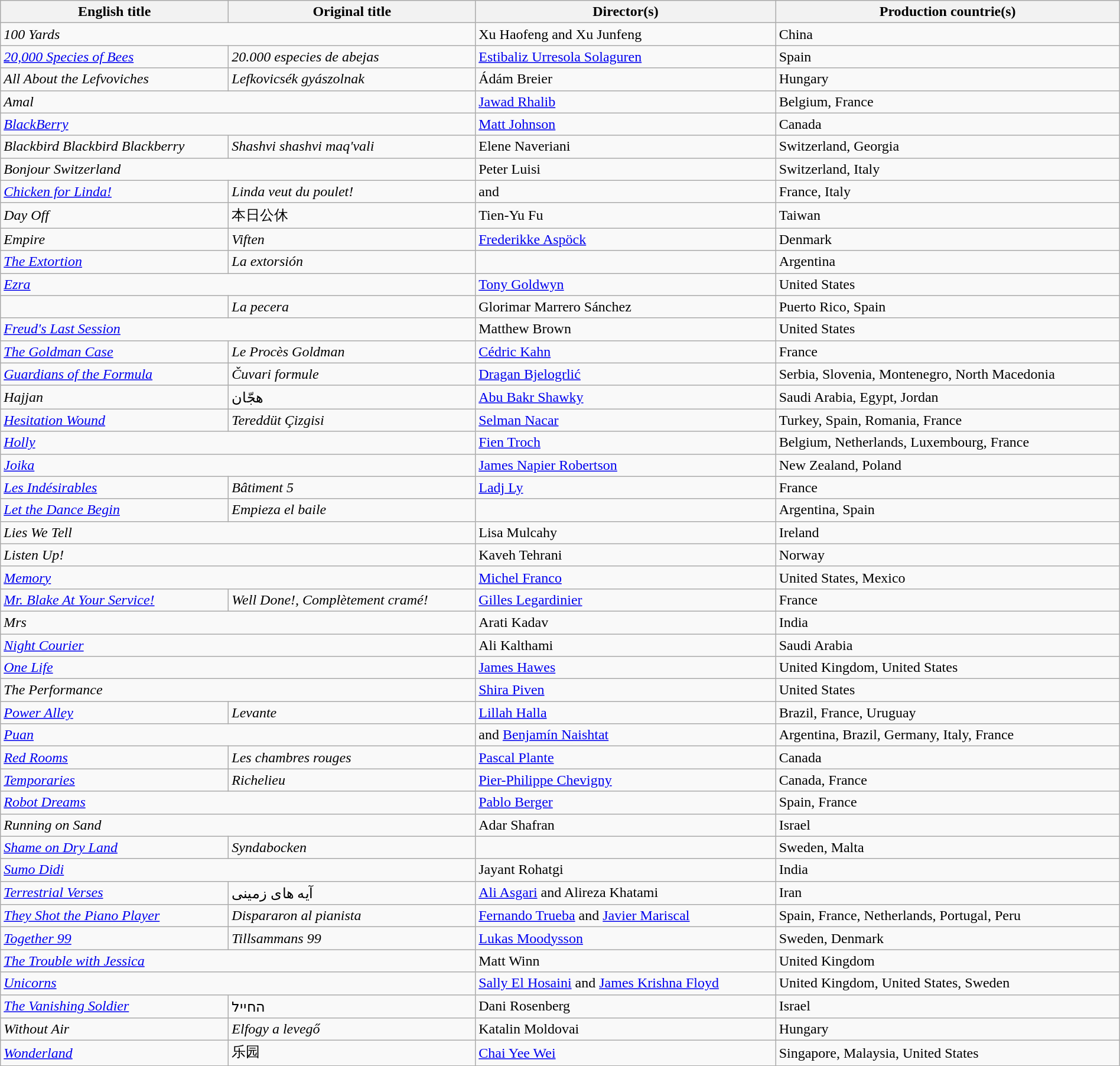<table class="sortable wikitable" style="width:100%; margin-bottom:4px" cellpadding="5">
<tr>
<th scope="col">English title</th>
<th scope="col">Original title</th>
<th scope="col">Director(s)</th>
<th scope="col">Production countrie(s)</th>
</tr>
<tr>
<td colspan="2"><em>100 Yards</em></td>
<td>Xu Haofeng and Xu Junfeng</td>
<td>China</td>
</tr>
<tr>
<td><em><a href='#'>20,000 Species of Bees</a></em></td>
<td><em>20.000 especies de abejas</em></td>
<td><a href='#'>Estibaliz Urresola Solaguren</a></td>
<td>Spain</td>
</tr>
<tr>
<td><em>All About the Lefvoviches</em></td>
<td><em>Lefkovicsék gyászolnak</em></td>
<td>Ádám Breier</td>
<td>Hungary</td>
</tr>
<tr>
<td colspan="2"><em>Amal</em></td>
<td><a href='#'>Jawad Rhalib</a></td>
<td>Belgium, France</td>
</tr>
<tr>
<td colspan="2"><em><a href='#'>BlackBerry</a></em></td>
<td><a href='#'>Matt Johnson</a></td>
<td>Canada</td>
</tr>
<tr>
<td><em>Blackbird Blackbird Blackberry</em></td>
<td><em>Shashvi shashvi maq'vali</em></td>
<td>Elene Naveriani</td>
<td>Switzerland, Georgia</td>
</tr>
<tr>
<td colspan="2"><em>Bonjour Switzerland</em></td>
<td>Peter Luisi</td>
<td>Switzerland, Italy</td>
</tr>
<tr>
<td><em><a href='#'>Chicken for Linda!</a></em></td>
<td><em>Linda veut du poulet!</em></td>
<td> and </td>
<td>France, Italy</td>
</tr>
<tr>
<td><em>Day Off</em></td>
<td>本日公休</td>
<td>Tien-Yu Fu</td>
<td>Taiwan</td>
</tr>
<tr>
<td><em>Empire</em></td>
<td><em>Viften</em></td>
<td><a href='#'>Frederikke Aspöck</a></td>
<td>Denmark</td>
</tr>
<tr>
<td><em><a href='#'>The Extortion</a></em></td>
<td><em>La extorsión</em></td>
<td></td>
<td>Argentina</td>
</tr>
<tr>
<td colspan="2"><em><a href='#'>Ezra</a></em></td>
<td><a href='#'>Tony Goldwyn</a></td>
<td>United States</td>
</tr>
<tr>
<td><em></em></td>
<td><em>La pecera</em></td>
<td>Glorimar Marrero Sánchez</td>
<td>Puerto Rico, Spain</td>
</tr>
<tr>
<td colspan="2"><em><a href='#'>Freud's Last Session</a></em></td>
<td>Matthew Brown</td>
<td>United States</td>
</tr>
<tr>
<td><em><a href='#'>The Goldman Case</a></em></td>
<td><em>Le Procès Goldman</em></td>
<td><a href='#'>Cédric Kahn</a></td>
<td>France</td>
</tr>
<tr>
<td><em><a href='#'>Guardians of the Formula</a></em></td>
<td><em>Čuvari formule</em></td>
<td><a href='#'>Dragan Bjelogrlić</a></td>
<td>Serbia, Slovenia, Montenegro, North Macedonia</td>
</tr>
<tr>
<td><em>Hajjan</em></td>
<td>هجّان</td>
<td><a href='#'>Abu Bakr Shawky</a></td>
<td>Saudi Arabia, Egypt, Jordan</td>
</tr>
<tr>
<td><em><a href='#'>Hesitation Wound</a></em></td>
<td><em>Tereddüt Çizgisi</em></td>
<td><a href='#'>Selman Nacar</a></td>
<td>Turkey, Spain, Romania, France</td>
</tr>
<tr>
<td colspan="2"><em><a href='#'>Holly</a></em></td>
<td><a href='#'>Fien Troch</a></td>
<td>Belgium, Netherlands, Luxembourg, France</td>
</tr>
<tr>
<td colspan="2"><em><a href='#'>Joika</a></em></td>
<td><a href='#'>James Napier Robertson</a></td>
<td>New Zealand, Poland</td>
</tr>
<tr>
<td><em><a href='#'>Les Indésirables</a></em></td>
<td><em>Bâtiment 5</em></td>
<td><a href='#'>Ladj Ly</a></td>
<td>France</td>
</tr>
<tr>
<td><em><a href='#'>Let the Dance Begin</a></em></td>
<td><em>Empieza el baile</em></td>
<td></td>
<td>Argentina, Spain</td>
</tr>
<tr>
<td colspan="2"><em>Lies We Tell</em></td>
<td>Lisa Mulcahy</td>
<td>Ireland</td>
</tr>
<tr>
<td colspan="2"><em>Listen Up!</em></td>
<td>Kaveh Tehrani</td>
<td>Norway</td>
</tr>
<tr>
<td colspan="2"><em><a href='#'>Memory</a></em></td>
<td><a href='#'>Michel Franco</a></td>
<td>United States, Mexico</td>
</tr>
<tr>
<td><em><a href='#'>Mr. Blake At Your Service!</a></em></td>
<td><em>Well Done!, Complètement cramé!</em></td>
<td><a href='#'>Gilles Legardinier</a></td>
<td>France</td>
</tr>
<tr>
<td colspan="2"><em>Mrs</em></td>
<td>Arati Kadav</td>
<td>India</td>
</tr>
<tr>
<td colspan="2"><em><a href='#'>Night Courier</a></em></td>
<td>Ali Kalthami</td>
<td>Saudi Arabia</td>
</tr>
<tr>
<td colspan="2"><em><a href='#'>One Life</a></em></td>
<td><a href='#'>James Hawes</a></td>
<td>United Kingdom, United States</td>
</tr>
<tr>
<td colspan="2"><em>The Performance</em></td>
<td><a href='#'>Shira Piven</a></td>
<td>United States</td>
</tr>
<tr>
<td><em><a href='#'>Power Alley</a></em></td>
<td><em>Levante</em></td>
<td><a href='#'>Lillah Halla</a></td>
<td>Brazil, France, Uruguay</td>
</tr>
<tr>
<td colspan="2"><em><a href='#'>Puan</a></em></td>
<td> and <a href='#'>Benjamín Naishtat</a></td>
<td>Argentina, Brazil, Germany, Italy, France</td>
</tr>
<tr>
<td><em><a href='#'>Red Rooms</a></em></td>
<td><em>Les chambres rouges</em></td>
<td><a href='#'>Pascal Plante</a></td>
<td>Canada</td>
</tr>
<tr>
<td><em><a href='#'>Temporaries</a></em></td>
<td><em>Richelieu</em></td>
<td><a href='#'>Pier-Philippe Chevigny</a></td>
<td>Canada, France</td>
</tr>
<tr>
<td colspan="2"><em><a href='#'>Robot Dreams</a></em></td>
<td><a href='#'>Pablo Berger</a></td>
<td>Spain, France</td>
</tr>
<tr>
<td colspan="2"><em>Running on Sand</em></td>
<td>Adar Shafran</td>
<td>Israel</td>
</tr>
<tr>
<td><em><a href='#'>Shame on Dry Land</a></em></td>
<td><em>Syndabocken</em></td>
<td></td>
<td>Sweden, Malta</td>
</tr>
<tr>
<td colspan="2"><em><a href='#'>Sumo Didi</a></em></td>
<td>Jayant Rohatgi</td>
<td>India</td>
</tr>
<tr>
<td><em><a href='#'>Terrestrial Verses</a></em></td>
<td>آیه های زمینی</td>
<td><a href='#'>Ali Asgari</a> and Alireza Khatami</td>
<td>Iran</td>
</tr>
<tr>
<td><em><a href='#'>They Shot the Piano Player</a></em></td>
<td><em>Dispararon al pianista</em></td>
<td><a href='#'>Fernando Trueba</a> and <a href='#'>Javier Mariscal</a></td>
<td>Spain, France, Netherlands, Portugal, Peru</td>
</tr>
<tr>
<td><em><a href='#'>Together 99</a></em></td>
<td><em>Tillsammans 99</em></td>
<td><a href='#'>Lukas Moodysson</a></td>
<td>Sweden, Denmark</td>
</tr>
<tr>
<td colspan="2"><em><a href='#'>The Trouble with Jessica</a></em></td>
<td>Matt Winn</td>
<td>United Kingdom</td>
</tr>
<tr>
<td colspan="2"><em><a href='#'>Unicorns</a></em></td>
<td><a href='#'>Sally El Hosaini</a> and <a href='#'>James Krishna Floyd</a></td>
<td>United Kingdom, United States, Sweden</td>
</tr>
<tr>
<td><em><a href='#'>The Vanishing Soldier</a></em></td>
<td>החייל</td>
<td>Dani Rosenberg</td>
<td>Israel</td>
</tr>
<tr>
<td><em>Without Air</em></td>
<td><em>Elfogy a levegő</em></td>
<td>Katalin Moldovai</td>
<td>Hungary</td>
</tr>
<tr>
<td><em><a href='#'>Wonderland</a></em></td>
<td>乐园</td>
<td><a href='#'>Chai Yee Wei</a></td>
<td>Singapore, Malaysia, United States</td>
</tr>
<tr>
</tr>
</table>
